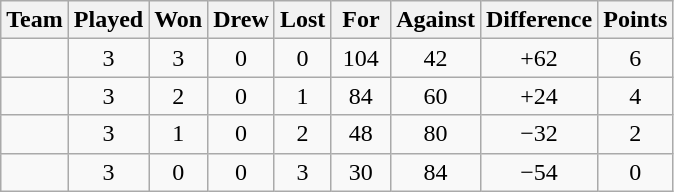<table class="wikitable" style="text-align:center">
<tr>
<th>Team</th>
<th>Played</th>
<th>Won</th>
<th>Drew</th>
<th>Lost</th>
<th> For </th>
<th>Against</th>
<th>Difference</th>
<th>Points</th>
</tr>
<tr>
<td align=left></td>
<td>3</td>
<td>3</td>
<td>0</td>
<td>0</td>
<td>104</td>
<td>42</td>
<td>+62</td>
<td>6</td>
</tr>
<tr>
<td align=left></td>
<td>3</td>
<td>2</td>
<td>0</td>
<td>1</td>
<td>84</td>
<td>60</td>
<td>+24</td>
<td>4</td>
</tr>
<tr>
<td align=left></td>
<td>3</td>
<td>1</td>
<td>0</td>
<td>2</td>
<td>48</td>
<td>80</td>
<td>−32</td>
<td>2</td>
</tr>
<tr>
<td align=left></td>
<td>3</td>
<td>0</td>
<td>0</td>
<td>3</td>
<td>30</td>
<td>84</td>
<td>−54</td>
<td>0</td>
</tr>
</table>
